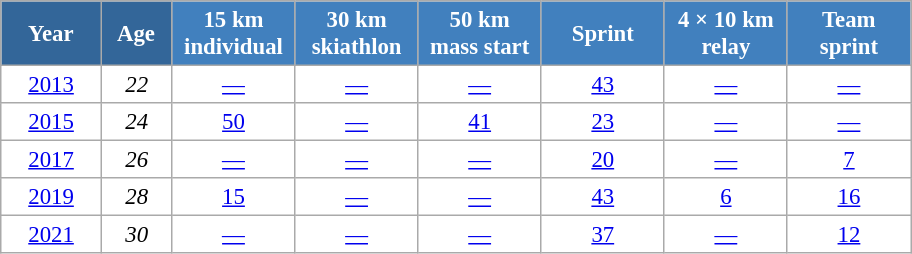<table class="wikitable" style="font-size:95%; text-align:center; border:grey solid 1px; border-collapse:collapse; background:#ffffff;">
<tr>
<th style="background-color:#369; color:white; width:60px;"> Year </th>
<th style="background-color:#369; color:white; width:40px;"> Age </th>
<th style="background-color:#4180be; color:white; width:75px;"> 15 km <br> individual </th>
<th style="background-color:#4180be; color:white; width:75px;"> 30 km <br> skiathlon </th>
<th style="background-color:#4180be; color:white; width:75px;"> 50 km <br> mass start </th>
<th style="background-color:#4180be; color:white; width:75px;"> Sprint </th>
<th style="background-color:#4180be; color:white; width:75px;"> 4 × 10 km <br> relay </th>
<th style="background-color:#4180be; color:white; width:75px;"> Team <br> sprint </th>
</tr>
<tr>
<td><a href='#'>2013</a></td>
<td><em>22</em></td>
<td><a href='#'>—</a></td>
<td><a href='#'>—</a></td>
<td><a href='#'>—</a></td>
<td><a href='#'>43</a></td>
<td><a href='#'>—</a></td>
<td><a href='#'>—</a></td>
</tr>
<tr>
<td><a href='#'>2015</a></td>
<td><em>24</em></td>
<td><a href='#'>50</a></td>
<td><a href='#'>—</a></td>
<td><a href='#'>41</a></td>
<td><a href='#'>23</a></td>
<td><a href='#'>—</a></td>
<td><a href='#'>—</a></td>
</tr>
<tr>
<td><a href='#'>2017</a></td>
<td><em>26</em></td>
<td><a href='#'>—</a></td>
<td><a href='#'>—</a></td>
<td><a href='#'>—</a></td>
<td><a href='#'>20</a></td>
<td><a href='#'>—</a></td>
<td><a href='#'>7</a></td>
</tr>
<tr>
<td><a href='#'>2019</a></td>
<td><em>28</em></td>
<td><a href='#'>15</a></td>
<td><a href='#'>—</a></td>
<td><a href='#'>—</a></td>
<td><a href='#'>43</a></td>
<td><a href='#'>6</a></td>
<td><a href='#'>16</a></td>
</tr>
<tr>
<td><a href='#'>2021</a></td>
<td><em>30</em></td>
<td><a href='#'>—</a></td>
<td><a href='#'>—</a></td>
<td><a href='#'>—</a></td>
<td><a href='#'>37</a></td>
<td><a href='#'>—</a></td>
<td><a href='#'>12</a></td>
</tr>
</table>
